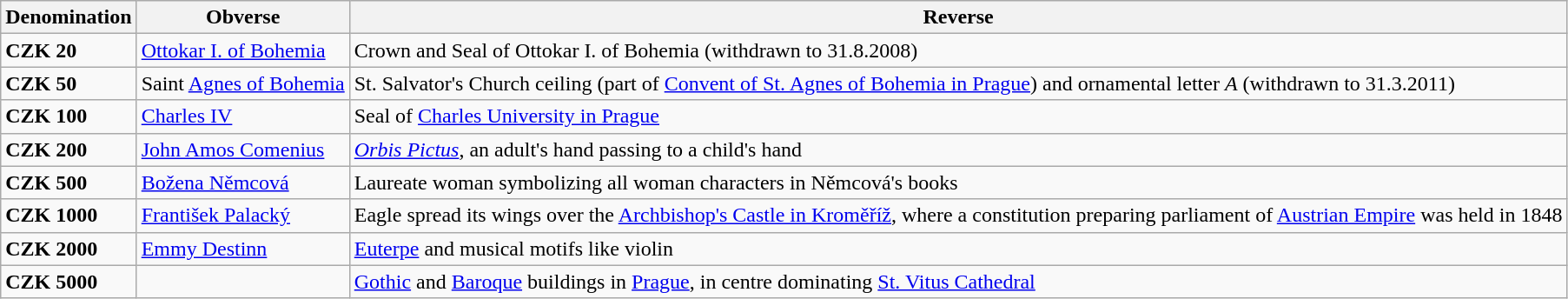<table class="wikitable">
<tr ">
<th>Denomination</th>
<th>Obverse</th>
<th>Reverse</th>
</tr>
<tr>
<td><strong>CZK 20</strong></td>
<td><a href='#'>Ottokar I. of Bohemia</a></td>
<td>Crown and Seal of Ottokar I. of Bohemia (withdrawn to 31.8.2008)</td>
</tr>
<tr>
<td><strong>CZK 50</strong></td>
<td>Saint <a href='#'>Agnes of Bohemia</a></td>
<td>St. Salvator's Church ceiling (part of <a href='#'>Convent of St. Agnes of Bohemia in Prague</a>) and ornamental letter <em>A</em> (withdrawn to 31.3.2011)</td>
</tr>
<tr>
<td><strong>CZK 100</strong></td>
<td><a href='#'>Charles IV</a></td>
<td>Seal of <a href='#'>Charles University in Prague</a></td>
</tr>
<tr>
<td><strong>CZK 200</strong></td>
<td><a href='#'>John Amos Comenius</a></td>
<td><em><a href='#'>Orbis Pictus</a></em>, an adult's hand passing to a child's hand</td>
</tr>
<tr>
<td><strong>CZK 500</strong></td>
<td><a href='#'>Božena Němcová</a></td>
<td>Laureate woman symbolizing all woman characters in Němcová's books</td>
</tr>
<tr>
<td><strong>CZK 1000</strong></td>
<td><a href='#'>František Palacký</a></td>
<td>Eagle spread its wings over the <a href='#'>Archbishop's Castle in Kroměříž</a>, where a constitution preparing parliament of <a href='#'>Austrian Empire</a> was held in 1848</td>
</tr>
<tr>
<td><strong>CZK 2000</strong></td>
<td><a href='#'>Emmy Destinn</a></td>
<td><a href='#'>Euterpe</a> and musical motifs like violin</td>
</tr>
<tr>
<td><strong>CZK 5000</strong></td>
<td></td>
<td><a href='#'>Gothic</a> and <a href='#'>Baroque</a> buildings in <a href='#'>Prague</a>, in centre dominating <a href='#'>St. Vitus Cathedral</a></td>
</tr>
</table>
